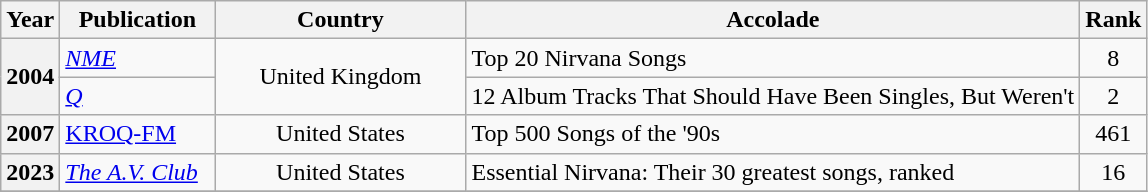<table class="wikitable plainrowheaders" style="text-align:left;">
<tr>
<th scope="col">Year</th>
<th scope="col" style="width:6em;">Publication</th>
<th scope="col" style="width:10em;">Country</th>
<th scope="col">Accolade</th>
<th scope="col">Rank</th>
</tr>
<tr>
<th scope="row" rowspan="2">2004</th>
<td><em><a href='#'>NME</a></em></td>
<td style="text-align:center;" rowspan="2">United Kingdom</td>
<td>Top 20 Nirvana Songs</td>
<td style="text-align:center;">8</td>
</tr>
<tr>
<td><em><a href='#'>Q</a></em></td>
<td>12 Album Tracks That Should Have Been Singles, But Weren't</td>
<td style="text-align:center;">2</td>
</tr>
<tr>
<th scope="row">2007</th>
<td><a href='#'>KROQ-FM</a></td>
<td style="text-align:center;">United States</td>
<td>Top 500 Songs of the '90s</td>
<td style="text-align:center;">461</td>
</tr>
<tr>
<th scope="row">2023</th>
<td><em><a href='#'>The A.V. Club</a></em></td>
<td style="text-align:center">United States</td>
<td>Essential Nirvana: Their 30 greatest songs, ranked</td>
<td style="text-align:center;">16</td>
</tr>
<tr>
</tr>
</table>
